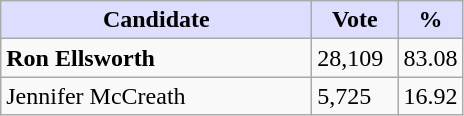<table class="wikitable">
<tr>
<th style="background:#ddf; width:200px;">Candidate </th>
<th style="background:#ddf; width:50px;">Vote</th>
<th style="background:#ddf; width:30px;">%</th>
</tr>
<tr>
<td><strong>Ron Ellsworth</strong></td>
<td>28,109</td>
<td>83.08</td>
</tr>
<tr>
<td>Jennifer McCreath</td>
<td>5,725</td>
<td>16.92</td>
</tr>
</table>
